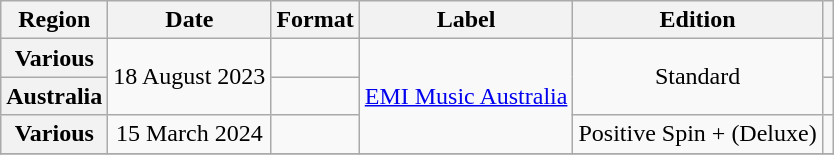<table class="wikitable plainrowheaders" style="text-align:center;">
<tr>
<th>Region</th>
<th>Date</th>
<th>Format</th>
<th>Label</th>
<th>Edition</th>
<th></th>
</tr>
<tr>
<th scope="row">Various</th>
<td rowspan="2">18 August 2023</td>
<td></td>
<td rowspan="3"><a href='#'>EMI Music Australia</a></td>
<td rowspan="2">Standard</td>
<td></td>
</tr>
<tr>
<th scope="row">Australia</th>
<td></td>
<td></td>
</tr>
<tr>
<th scope="row">Various</th>
<td rowspan="1">15 March 2024</td>
<td></td>
<td rowspan="1">Positive Spin + (Deluxe)</td>
<td></td>
</tr>
<tr>
</tr>
</table>
